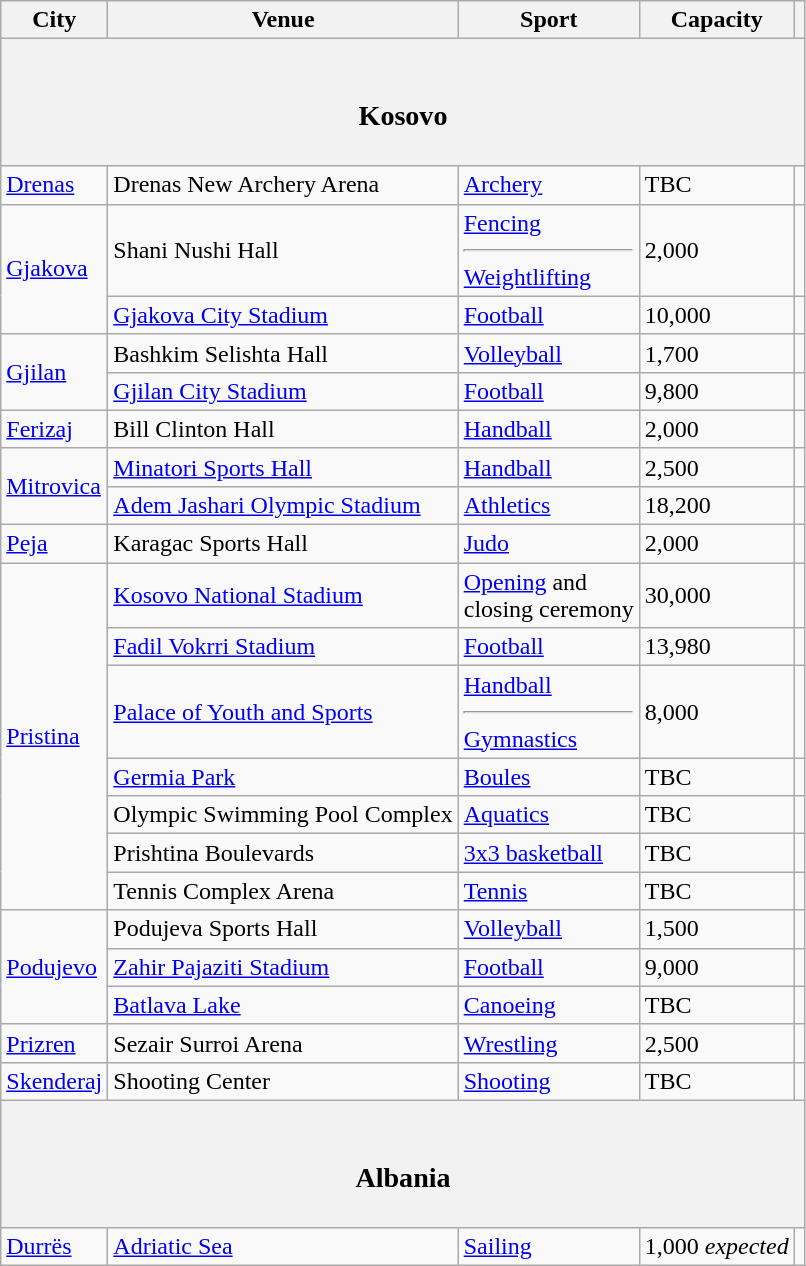<table class="sortable wikitable">
<tr>
<th>City</th>
<th colspan=2>Venue</th>
<th>Sport</th>
<th>Capacity</th>
<th></th>
</tr>
<tr>
<th colspan="6"><br><h3>Kosovo</h3></th>
</tr>
<tr>
<td><a href='#'>Drenas</a></td>
<td colspan=2>Drenas New Archery Arena</td>
<td><a href='#'>Archery</a></td>
<td>TBC</td>
<td></td>
</tr>
<tr>
<td rowspan=2><a href='#'>Gjakova</a></td>
<td colspan=2>Shani Nushi Hall</td>
<td><a href='#'>Fencing</a><hr><a href='#'>Weightlifting</a></td>
<td>2,000</td>
<td></td>
</tr>
<tr>
<td colspan=2><a href='#'>Gjakova City Stadium</a></td>
<td><a href='#'>Football</a></td>
<td>10,000</td>
<td></td>
</tr>
<tr>
<td rowspan=2><a href='#'>Gjilan</a></td>
<td colspan=2>Bashkim Selishta Hall</td>
<td><a href='#'>Volleyball</a></td>
<td>1,700</td>
<td></td>
</tr>
<tr>
<td colspan=2><a href='#'>Gjilan City Stadium</a></td>
<td><a href='#'>Football</a></td>
<td>9,800</td>
<td></td>
</tr>
<tr>
<td><a href='#'>Ferizaj</a></td>
<td colspan=2>Bill Clinton Hall</td>
<td><a href='#'>Handball</a></td>
<td>2,000</td>
<td></td>
</tr>
<tr>
<td rowspan=2><a href='#'>Mitrovica</a></td>
<td colspan=2><a href='#'>Minatori Sports Hall</a></td>
<td><a href='#'>Handball</a></td>
<td>2,500</td>
<td></td>
</tr>
<tr>
<td colspan=2><a href='#'>Adem Jashari Olympic Stadium</a></td>
<td><a href='#'>Athletics</a></td>
<td>18,200</td>
<td></td>
</tr>
<tr>
<td><a href='#'>Peja</a></td>
<td colspan=2>Karagac Sports Hall</td>
<td><a href='#'>Judo</a></td>
<td>2,000</td>
<td></td>
</tr>
<tr>
<td rowspan=7><a href='#'>Pristina</a></td>
<td colspan=2><a href='#'>Kosovo National Stadium</a></td>
<td><a href='#'>Opening</a> and<br>closing ceremony</td>
<td>30,000</td>
<td></td>
</tr>
<tr>
<td colspan=2><a href='#'>Fadil Vokrri Stadium</a></td>
<td><a href='#'>Football</a></td>
<td>13,980</td>
<td></td>
</tr>
<tr>
<td colspan=2><a href='#'>Palace of Youth and Sports</a></td>
<td><a href='#'>Handball</a><hr><a href='#'>Gymnastics</a></td>
<td>8,000</td>
<td></td>
</tr>
<tr>
<td colspan=2><a href='#'>Germia Park</a></td>
<td><a href='#'>Boules</a></td>
<td>TBC</td>
<td></td>
</tr>
<tr>
<td colspan=2>Olympic Swimming Pool Complex</td>
<td><a href='#'>Aquatics</a></td>
<td>TBC</td>
<td></td>
</tr>
<tr>
<td colspan=2>Prishtina Boulevards</td>
<td><a href='#'>3x3 basketball</a></td>
<td>TBC</td>
<td></td>
</tr>
<tr>
<td colspan=2>Tennis Complex Arena</td>
<td><a href='#'>Tennis</a></td>
<td>TBC</td>
<td></td>
</tr>
<tr>
<td rowspan=3><a href='#'>Podujevo</a></td>
<td colspan=2>Podujeva Sports Hall</td>
<td><a href='#'>Volleyball</a></td>
<td>1,500</td>
<td></td>
</tr>
<tr>
<td colspan=2><a href='#'>Zahir Pajaziti Stadium</a></td>
<td><a href='#'>Football</a></td>
<td>9,000</td>
<td></td>
</tr>
<tr>
<td colspan=2><a href='#'>Batlava Lake</a></td>
<td><a href='#'>Canoeing</a></td>
<td>TBC</td>
<td></td>
</tr>
<tr>
<td><a href='#'>Prizren</a></td>
<td colspan=2>Sezair Surroi Arena</td>
<td><a href='#'>Wrestling</a></td>
<td>2,500</td>
<td></td>
</tr>
<tr>
<td><a href='#'>Skenderaj</a></td>
<td colspan=2>Shooting Center</td>
<td><a href='#'>Shooting</a></td>
<td>TBC</td>
<td></td>
</tr>
<tr>
<th colspan="6"><br><h3>Albania</h3></th>
</tr>
<tr>
<td><a href='#'>Durrës</a></td>
<td colspan=2><a href='#'>Adriatic Sea</a></td>
<td><a href='#'>Sailing</a></td>
<td>1,000 <em>expected</em></td>
<td></td>
</tr>
</table>
